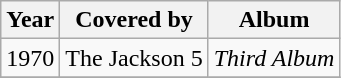<table class="wikitable">
<tr>
<th>Year</th>
<th>Covered by</th>
<th>Album</th>
</tr>
<tr>
<td>1970</td>
<td>The Jackson 5</td>
<td><em>Third Album</em></td>
</tr>
<tr>
</tr>
</table>
